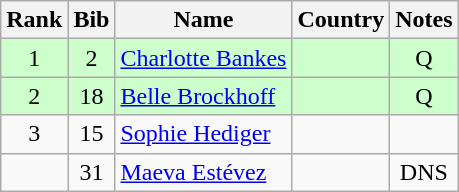<table class="wikitable" style="text-align:center;">
<tr>
<th>Rank</th>
<th>Bib</th>
<th>Name</th>
<th>Country</th>
<th>Notes</th>
</tr>
<tr bgcolor=ccffcc>
<td>1</td>
<td>2</td>
<td align=left><a href='#'>Charlotte Bankes</a></td>
<td align=left></td>
<td>Q</td>
</tr>
<tr bgcolor=ccffcc>
<td>2</td>
<td>18</td>
<td align=left><a href='#'>Belle Brockhoff</a></td>
<td align=left></td>
<td>Q</td>
</tr>
<tr>
<td>3</td>
<td>15</td>
<td align=left><a href='#'>Sophie Hediger</a></td>
<td align=left></td>
<td></td>
</tr>
<tr>
<td></td>
<td>31</td>
<td align=left><a href='#'>Maeva Estévez</a></td>
<td align=left></td>
<td>DNS</td>
</tr>
</table>
